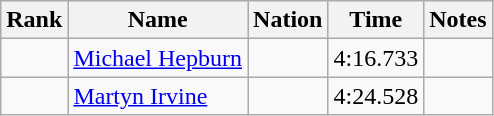<table class="wikitable sortable" style="text-align:center">
<tr>
<th>Rank</th>
<th>Name</th>
<th>Nation</th>
<th>Time</th>
<th>Notes</th>
</tr>
<tr>
<td></td>
<td align=left><a href='#'>Michael Hepburn</a></td>
<td align=left></td>
<td>4:16.733</td>
<td></td>
</tr>
<tr>
<td></td>
<td align=left><a href='#'>Martyn Irvine</a></td>
<td align=left></td>
<td>4:24.528</td>
<td></td>
</tr>
</table>
